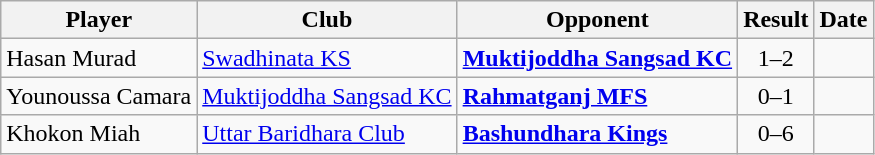<table class="wikitable">
<tr>
<th>Player</th>
<th>Club</th>
<th>Opponent</th>
<th style="text-align:center">Result</th>
<th>Date</th>
</tr>
<tr>
<td> Hasan Murad</td>
<td><a href='#'>Swadhinata KS</a></td>
<td><strong><a href='#'>Muktijoddha Sangsad KC</a></strong></td>
<td align="center">1–2</td>
<td></td>
</tr>
<tr>
<td> Younoussa Camara</td>
<td><a href='#'>Muktijoddha Sangsad KC</a></td>
<td><strong><a href='#'>Rahmatganj MFS</a></strong></td>
<td align="center">0–1</td>
<td></td>
</tr>
<tr>
<td> Khokon Miah</td>
<td><a href='#'>Uttar Baridhara Club</a></td>
<td><strong><a href='#'>Bashundhara Kings</a></strong></td>
<td align="center">0–6</td>
<td></td>
</tr>
</table>
